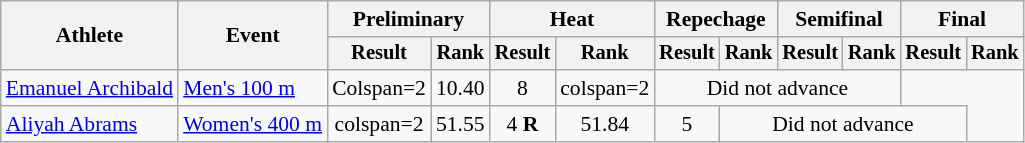<table class="wikitable" style="font-size:90%">
<tr>
<th rowspan="2">Athlete</th>
<th rowspan="2">Event</th>
<th colspan="2">Preliminary</th>
<th colspan="2">Heat</th>
<th colspan="2">Repechage</th>
<th colspan="2">Semifinal</th>
<th colspan="2">Final</th>
</tr>
<tr style="font-size:95%">
<th>Result</th>
<th>Rank</th>
<th>Result</th>
<th>Rank</th>
<th>Result</th>
<th>Rank</th>
<th>Result</th>
<th>Rank</th>
<th>Result</th>
<th>Rank</th>
</tr>
<tr align=center>
<td align=left><a href='#'>Emanuel Archibald</a></td>
<td align=left><a href='#'>Men's 100 m</a></td>
<td>Colspan=2</td>
<td>10.40</td>
<td>8</td>
<td>colspan=2 </td>
<td colspan=4>Did not advance</td>
</tr>
<tr align=center>
<td align=left><a href='#'>Aliyah Abrams</a></td>
<td align=left><a href='#'>Women's 400 m</a></td>
<td>colspan=2 </td>
<td>51.55 <strong></strong></td>
<td>4 <strong>R</strong></td>
<td>51.84</td>
<td>5</td>
<td colspan=4>Did not advance</td>
</tr>
</table>
